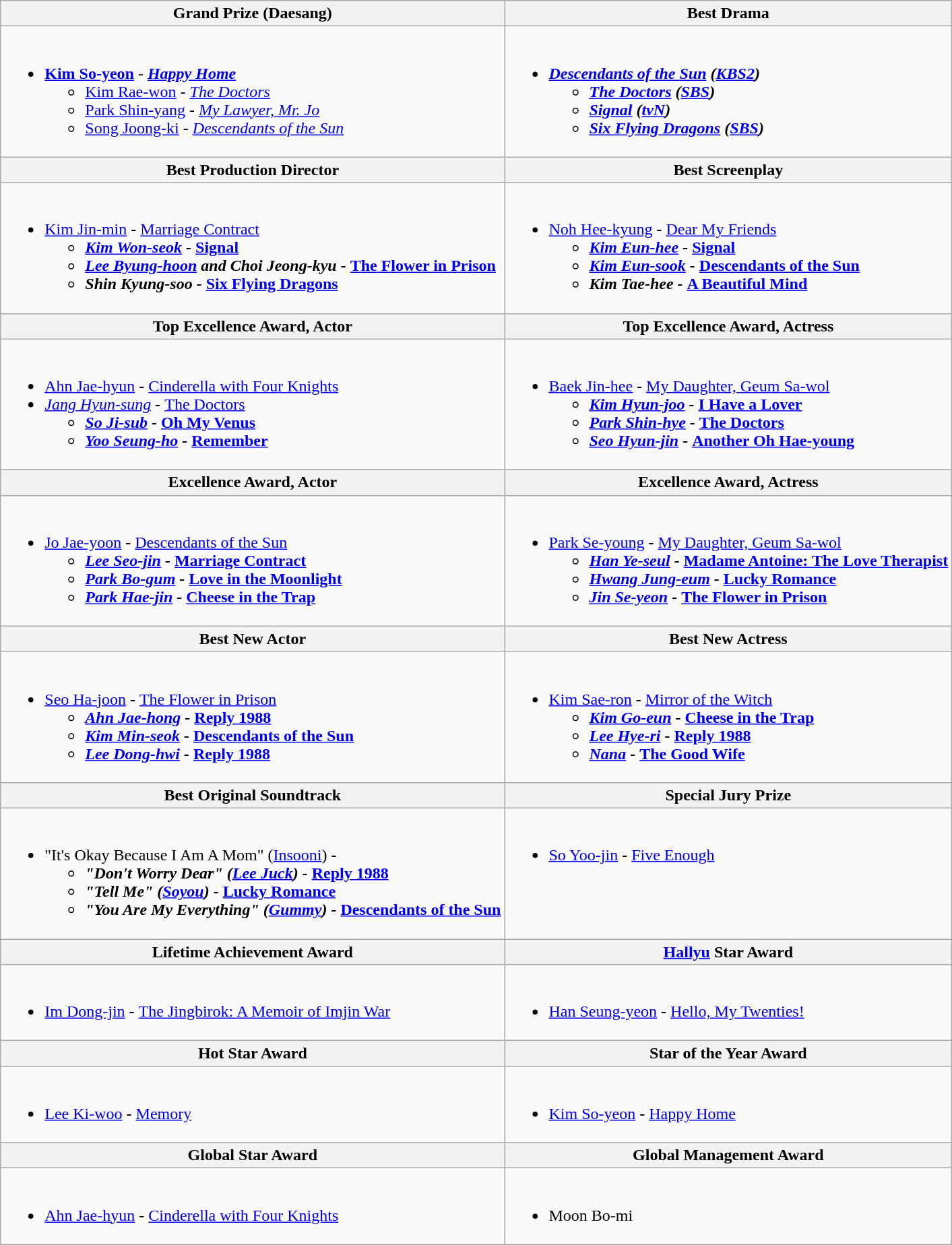<table class="wikitable">
<tr>
<th style="width="50%">Grand Prize (Daesang)</th>
<th style="width="50%">Best Drama</th>
</tr>
<tr>
<td valign="top"><br><ul><li><strong><a href='#'>Kim So-yeon</a></strong> - <strong><em><a href='#'>Happy Home</a></em></strong><ul><li><a href='#'>Kim Rae-won</a> - <em><a href='#'>The Doctors</a></em></li><li><a href='#'>Park Shin-yang</a> - <em><a href='#'>My Lawyer, Mr. Jo</a></em></li><li><a href='#'>Song Joong-ki</a> - <em><a href='#'>Descendants of the Sun</a></em></li></ul></li></ul></td>
<td valign="top"><br><ul><li><strong><em><a href='#'>Descendants of the Sun</a><em> (<a href='#'>KBS2</a>)<strong><ul><li></em><a href='#'>The Doctors</a><em> (<a href='#'>SBS</a>)</li><li></em><a href='#'>Signal</a><em> (<a href='#'>tvN</a>)</li><li></em><a href='#'>Six Flying Dragons</a><em> (<a href='#'>SBS</a>)</li></ul></li></ul></td>
</tr>
<tr>
<th style="width="50%">Best Production Director</th>
<th style="width="50%">Best Screenplay</th>
</tr>
<tr>
<td valign="top"><br><ul><li></strong><a href='#'>Kim Jin-min</a><strong> - </em></strong><a href='#'>Marriage Contract</a><strong><em><ul><li><a href='#'>Kim Won-seok</a> - </em><a href='#'>Signal</a><em></li><li><a href='#'>Lee Byung-hoon</a> and Choi Jeong-kyu - </em><a href='#'>The Flower in Prison</a><em></li><li>Shin Kyung-soo - </em><a href='#'>Six Flying Dragons</a><em></li></ul></li></ul></td>
<td valign="top"><br><ul><li></strong><a href='#'>Noh Hee-kyung</a><strong> - </em></strong><a href='#'>Dear My Friends</a><strong><em><ul><li><a href='#'>Kim Eun-hee</a> - </em><a href='#'>Signal</a><em></li><li><a href='#'>Kim Eun-sook</a> - </em><a href='#'>Descendants of the Sun</a><em></li><li>Kim Tae-hee - </em><a href='#'>A Beautiful Mind</a><em></li></ul></li></ul></td>
</tr>
<tr>
<th style="width="50%">Top Excellence Award, Actor</th>
<th style="width="50%">Top Excellence Award, Actress</th>
</tr>
<tr>
<td valign="top"><br><ul><li></strong><a href='#'>Ahn Jae-hyun</a><strong> - </em></strong><a href='#'>Cinderella with Four Knights</a><strong><em></li><li></strong><a href='#'>Jang Hyun-sung</a><strong> - </em></strong><a href='#'>The Doctors</a><strong><em><ul><li><a href='#'>So Ji-sub</a> - </em><a href='#'>Oh My Venus</a><em></li><li><a href='#'>Yoo Seung-ho</a> - </em><a href='#'>Remember</a><em></li></ul></li></ul></td>
<td valign="top"><br><ul><li></strong><a href='#'>Baek Jin-hee</a><strong> - </em></strong><a href='#'>My Daughter, Geum Sa-wol</a><strong><em><ul><li><a href='#'>Kim Hyun-joo</a> - </em><a href='#'>I Have a Lover</a><em></li><li><a href='#'>Park Shin-hye</a> - </em><a href='#'>The Doctors</a><em></li><li><a href='#'>Seo Hyun-jin</a> - </em><a href='#'>Another Oh Hae-young</a><em></li></ul></li></ul></td>
</tr>
<tr>
<th style="width="50%">Excellence Award, Actor</th>
<th style="width="50%">Excellence Award, Actress</th>
</tr>
<tr>
<td valign="top"><br><ul><li></strong><a href='#'>Jo Jae-yoon</a><strong> - </em></strong><a href='#'>Descendants of the Sun</a><strong><em><ul><li><a href='#'>Lee Seo-jin</a> - </em><a href='#'>Marriage Contract</a><em></li><li><a href='#'>Park Bo-gum</a> - </em><a href='#'>Love in the Moonlight</a><em></li><li><a href='#'>Park Hae-jin</a> - </em><a href='#'>Cheese in the Trap</a><em></li></ul></li></ul></td>
<td valign="top"><br><ul><li></strong><a href='#'>Park Se-young</a><strong> - </em></strong><a href='#'>My Daughter, Geum Sa-wol</a><strong><em><ul><li><a href='#'>Han Ye-seul</a> - </em><a href='#'>Madame Antoine: The Love Therapist</a><em></li><li><a href='#'>Hwang Jung-eum</a> - </em><a href='#'>Lucky Romance</a><em></li><li><a href='#'>Jin Se-yeon</a> - </em><a href='#'>The Flower in Prison</a><em></li></ul></li></ul></td>
</tr>
<tr>
<th style="width="50%">Best New Actor</th>
<th style="width="50%">Best New Actress</th>
</tr>
<tr>
<td valign="top"><br><ul><li></strong><a href='#'>Seo Ha-joon</a><strong> - </em></strong><a href='#'>The Flower in Prison</a><strong><em><ul><li><a href='#'>Ahn Jae-hong</a> - </em><a href='#'>Reply 1988</a><em></li><li><a href='#'>Kim Min-seok</a> - </em><a href='#'>Descendants of the Sun</a><em></li><li><a href='#'>Lee Dong-hwi</a> - </em><a href='#'>Reply 1988</a><em></li></ul></li></ul></td>
<td valign="top"><br><ul><li></strong><a href='#'>Kim Sae-ron</a><strong> - </em></strong><a href='#'>Mirror of the Witch</a><strong><em><ul><li><a href='#'>Kim Go-eun</a> - </em><a href='#'>Cheese in the Trap</a><em></li><li><a href='#'>Lee Hye-ri</a> - </em><a href='#'>Reply 1988</a><em></li><li><a href='#'>Nana</a> - </em><a href='#'>The Good Wife</a><em></li></ul></li></ul></td>
</tr>
<tr>
<th style="width="50%">Best Original Soundtrack</th>
<th style="width="50%">Special Jury Prize</th>
</tr>
<tr>
<td valign="top"><br><ul><li></strong>"It's Okay Because I Am A Mom" (<a href='#'>Insooni</a>)<strong> - </em></strong><strong><em><ul><li>"Don't Worry Dear" (<a href='#'>Lee Juck</a>) - </em><a href='#'>Reply 1988</a><em></li><li>"Tell Me" (<a href='#'>Soyou</a>) - </em><a href='#'>Lucky Romance</a><em></li><li>"You Are My Everything" (<a href='#'>Gummy</a>) - </em><a href='#'>Descendants of the Sun</a><em></li></ul></li></ul></td>
<td valign="top"><br><ul><li></strong><a href='#'>So Yoo-jin</a><strong> - </em></strong><a href='#'>Five Enough</a><strong><em></li></ul></td>
</tr>
<tr>
<th style="width="50%">Lifetime Achievement Award</th>
<th style="width="50%"><a href='#'>Hallyu</a> Star Award</th>
</tr>
<tr>
<td valign="top"><br><ul><li></strong><a href='#'>Im Dong-jin</a><strong> - </em></strong><a href='#'>The Jingbirok: A Memoir of Imjin War</a><strong><em></li></ul></td>
<td valign="top"><br><ul><li></strong><a href='#'>Han Seung-yeon</a><strong> - </em></strong><a href='#'>Hello, My Twenties!</a><strong><em></li></ul></td>
</tr>
<tr>
<th style="width="50%">Hot Star Award</th>
<th style="width="50%">Star of the Year Award</th>
</tr>
<tr>
<td valign="top"><br><ul><li></strong><a href='#'>Lee Ki-woo</a><strong> - </em></strong><a href='#'>Memory</a><strong><em></li></ul></td>
<td valign="top"><br><ul><li></strong><a href='#'>Kim So-yeon</a><strong> - </em></strong><a href='#'>Happy Home</a><strong><em></li></ul></td>
</tr>
<tr>
<th style="width="50%">Global Star Award</th>
<th style="width="50%">Global Management Award</th>
</tr>
<tr>
<td valign="top"><br><ul><li></strong><a href='#'>Ahn Jae-hyun</a><strong> - </em></strong><a href='#'>Cinderella with Four Knights</a><strong><em></li></ul></td>
<td valign="top"><br><ul><li></strong>Moon Bo-mi<strong></li></ul></td>
</tr>
</table>
